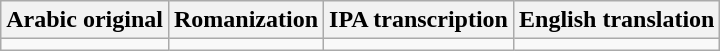<table class="wikitable">
<tr>
<th>Arabic original</th>
<th>Romanization</th>
<th>IPA transcription</th>
<th>English translation</th>
</tr>
<tr style="vertical-align:top; white-space:nowrap;">
<td></td>
<td></td>
<td></td>
<td></td>
</tr>
</table>
